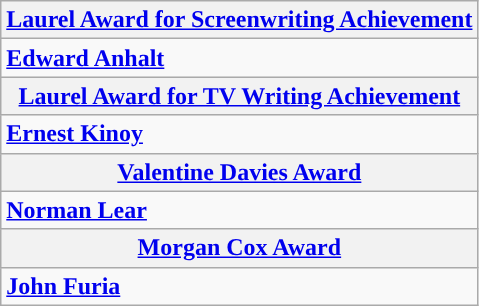<table class="wikitable" style="width=">
<tr>
<th colspan="2" style="background:"><a href='#'>Laurel Award for Screenwriting Achievement</a></th>
</tr>
<tr>
<td colspan="2" style="vertical-align:top;"><strong><a href='#'>Edward Anhalt</a></strong></td>
</tr>
<tr>
<th colspan="2" style="background:"><a href='#'>Laurel Award for TV Writing Achievement</a></th>
</tr>
<tr>
<td colspan="2" style="vertical-align:top;"><strong><a href='#'>Ernest Kinoy</a></strong></td>
</tr>
<tr>
<th colspan="2" style="background:"><a href='#'>Valentine Davies Award</a></th>
</tr>
<tr>
<td colspan="2" style="vertical-align:top;"><strong><a href='#'>Norman Lear</a></strong></td>
</tr>
<tr>
<th colspan="2" style="background:"><a href='#'>Morgan Cox Award</a></th>
</tr>
<tr>
<td colspan="2" style="vertical-align:top;"><strong><a href='#'>John Furia</a></strong></td>
</tr>
</table>
